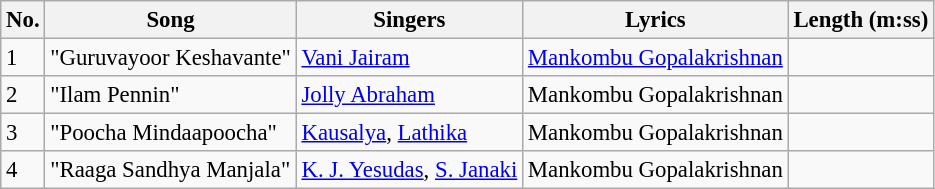<table class="wikitable" style="font-size:95%;">
<tr>
<th>No.</th>
<th>Song</th>
<th>Singers</th>
<th>Lyrics</th>
<th>Length (m:ss)</th>
</tr>
<tr>
<td>1</td>
<td>"Guruvayoor Keshavante"</td>
<td><a href='#'>Vani Jairam</a></td>
<td><a href='#'>Mankombu Gopalakrishnan</a></td>
<td></td>
</tr>
<tr>
<td>2</td>
<td>"Ilam Pennin"</td>
<td><a href='#'>Jolly Abraham</a></td>
<td>Mankombu Gopalakrishnan</td>
<td></td>
</tr>
<tr>
<td>3</td>
<td>"Poocha Mindaapoocha"</td>
<td><a href='#'>Kausalya</a>, <a href='#'>Lathika</a></td>
<td>Mankombu Gopalakrishnan</td>
<td></td>
</tr>
<tr>
<td>4</td>
<td>"Raaga Sandhya Manjala"</td>
<td><a href='#'>K. J. Yesudas</a>, <a href='#'>S. Janaki</a></td>
<td>Mankombu Gopalakrishnan</td>
<td></td>
</tr>
</table>
